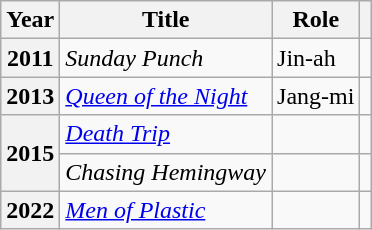<table class="wikitable plainrowheaders">
<tr>
<th scope="col">Year</th>
<th scope="col">Title</th>
<th scope="col">Role</th>
<th scope="col" class="unsortable"></th>
</tr>
<tr>
<th scope="row">2011</th>
<td><em>Sunday Punch</em></td>
<td>Jin-ah</td>
<td style="text-align:center"></td>
</tr>
<tr>
<th scope="row">2013</th>
<td><em><a href='#'>Queen of the Night</a></em></td>
<td>Jang-mi</td>
<td style="text-align:center"></td>
</tr>
<tr>
<th scope="row" rowspan="2">2015</th>
<td><em><a href='#'>Death Trip</a></em></td>
<td></td>
<td style="text-align:center"></td>
</tr>
<tr>
<td><em>Chasing Hemingway</em></td>
<td></td>
<td style="text-align:center"></td>
</tr>
<tr>
<th scope="row">2022</th>
<td><em><a href='#'>Men of Plastic</a></em></td>
<td></td>
<td style="text-align:center"></td>
</tr>
</table>
